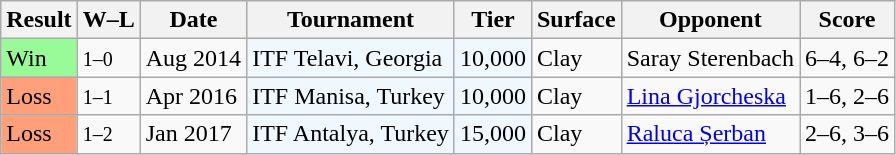<table class="sortable wikitable">
<tr>
<th>Result</th>
<th class="unsortable">W–L</th>
<th>Date</th>
<th>Tournament</th>
<th>Tier</th>
<th>Surface</th>
<th>Opponent</th>
<th class="unsortable">Score</th>
</tr>
<tr>
<td style="background:#98fb98;">Win</td>
<td><small>1–0</small></td>
<td>Aug 2014</td>
<td style="background:#f0f8ff;">ITF Telavi, Georgia</td>
<td style="background:#f0f8ff;">10,000</td>
<td>Clay</td>
<td> Saray Sterenbach</td>
<td>6–4, 6–2</td>
</tr>
<tr>
<td style="background:#ffa07a;">Loss</td>
<td><small>1–1</small></td>
<td>Apr 2016</td>
<td style="background:#f0f8ff;">ITF Manisa, Turkey</td>
<td style="background:#f0f8ff;">10,000</td>
<td>Clay</td>
<td> <a href='#'>Lina Gjorcheska</a></td>
<td>1–6, 2–6</td>
</tr>
<tr>
<td style="background:#ffa07a;">Loss</td>
<td><small>1–2</small></td>
<td>Jan 2017</td>
<td style="background:#f0f8ff;">ITF Antalya, Turkey</td>
<td style="background:#f0f8ff;">15,000</td>
<td>Clay</td>
<td> <a href='#'>Raluca Șerban</a></td>
<td>2–6, 3–6</td>
</tr>
</table>
